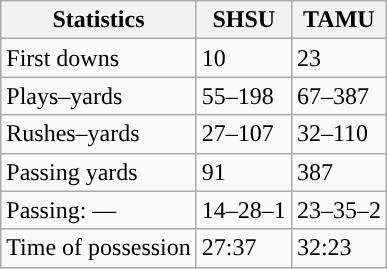<table class="wikitable" style="float:left">
<tr>
<th>Statistics</th>
<th>SHSU</th>
<th>TAMU</th>
</tr>
<tr>
<td>First downs</td>
<td>10</td>
<td>23</td>
</tr>
<tr>
<td>Plays–yards</td>
<td>55–198</td>
<td>67–387</td>
</tr>
<tr>
<td>Rushes–yards</td>
<td>27–107</td>
<td>32–110</td>
</tr>
<tr>
<td>Passing yards</td>
<td>91</td>
<td>387</td>
</tr>
<tr>
<td>Passing: ––</td>
<td>14–28–1</td>
<td>23–35–2</td>
</tr>
<tr>
<td>Time of possession</td>
<td>27:37</td>
<td>32:23</td>
</tr>
</table>
